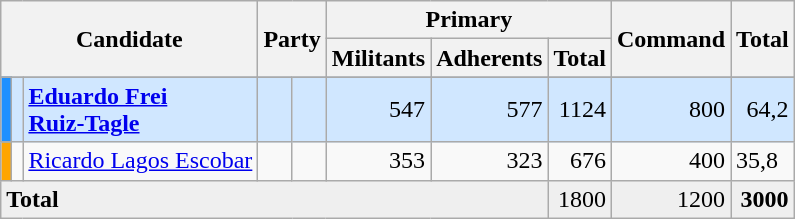<table class="wikitable">
<tr>
<th rowspan=2 colspan=3>Candidate</th>
<th rowspan=2 colspan=2>Party</th>
<th colspan=3>Primary</th>
<th rowspan=2>Command</th>
<th rowspan=2>Total </th>
</tr>
<tr>
<th>Militants</th>
<th>Adherents</th>
<th>Total</th>
</tr>
<tr>
</tr>
<tr bgcolor=#D0E7FF>
<td bgcolor=dodgerblue></td>
<td></td>
<td align="left"><strong><a href='#'>Eduardo Frei<br>Ruiz-Tagle</a></strong></td>
<td></td>
<td></td>
<td align="right">547</td>
<td align="right">577</td>
<td align="right">1124</td>
<td align="right">800</td>
<td align="right">64,2</td>
</tr>
<tr>
<td bgcolor=orange></td>
<td></td>
<td align="left"><a href='#'>Ricardo Lagos Escobar</a></td>
<td></td>
<td></td>
<td align="right">353</td>
<td align="right">323</td>
<td align="right">676</td>
<td align="right">400</td>
<td>35,8</td>
</tr>
<tr style="background:#efefef;">
<td colspan=7><strong>Total</strong></td>
<td align="right">1800</td>
<td align="right">1200</td>
<td align="right"><strong>3000</strong></td>
</tr>
</table>
